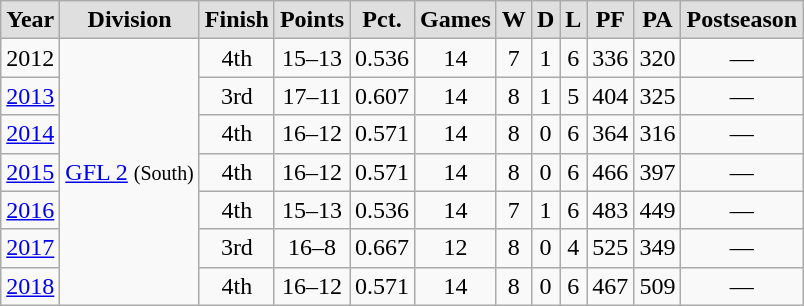<table class="wikitable" style="text-align:center">
<tr style="background:#DFDFDF; font-weight:bold;">
<td>Year</td>
<td>Division</td>
<td>Finish</td>
<td>Points</td>
<td>Pct.</td>
<td>Games</td>
<td>W</td>
<td>D</td>
<td>L</td>
<td>PF</td>
<td>PA</td>
<td>Postseason</td>
</tr>
<tr>
<td>2012</td>
<td rowspan="7"><a href='#'>GFL 2</a> <small>(South)</small></td>
<td>4th</td>
<td>15–13</td>
<td>0.536</td>
<td>14</td>
<td>7</td>
<td>1</td>
<td>6</td>
<td>336</td>
<td>320</td>
<td>—</td>
</tr>
<tr>
<td><a href='#'>2013</a></td>
<td>3rd</td>
<td>17–11</td>
<td>0.607</td>
<td>14</td>
<td>8</td>
<td>1</td>
<td>5</td>
<td>404</td>
<td>325</td>
<td>—</td>
</tr>
<tr>
<td><a href='#'>2014</a></td>
<td>4th</td>
<td>16–12</td>
<td>0.571</td>
<td>14</td>
<td>8</td>
<td>0</td>
<td>6</td>
<td>364</td>
<td>316</td>
<td>—</td>
</tr>
<tr>
<td><a href='#'>2015</a></td>
<td>4th</td>
<td>16–12</td>
<td>0.571</td>
<td>14</td>
<td>8</td>
<td>0</td>
<td>6</td>
<td>466</td>
<td>397</td>
<td>—</td>
</tr>
<tr>
<td><a href='#'>2016</a></td>
<td>4th</td>
<td>15–13</td>
<td>0.536</td>
<td>14</td>
<td>7</td>
<td>1</td>
<td>6</td>
<td>483</td>
<td>449</td>
<td>—</td>
</tr>
<tr>
<td><a href='#'>2017</a></td>
<td>3rd</td>
<td>16–8</td>
<td>0.667</td>
<td>12</td>
<td>8</td>
<td>0</td>
<td>4</td>
<td>525</td>
<td>349</td>
<td>—</td>
</tr>
<tr>
<td><a href='#'>2018</a></td>
<td>4th</td>
<td>16–12</td>
<td>0.571</td>
<td>14</td>
<td>8</td>
<td>0</td>
<td>6</td>
<td>467</td>
<td>509</td>
<td>—</td>
</tr>
</table>
